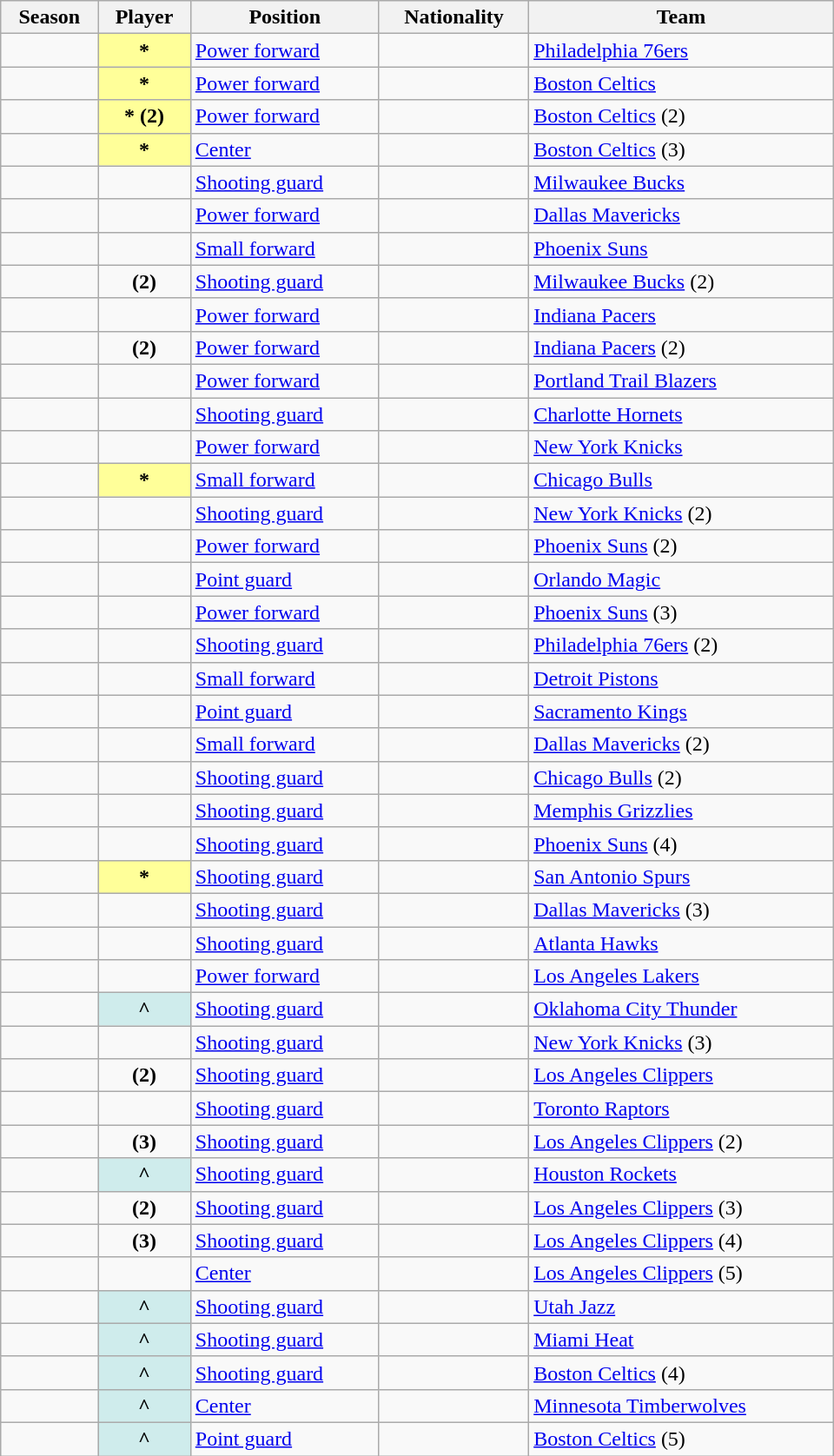<table class="wikitable plainrowheaders sortable" summary="Season (sortable), Player (sortable), Position (sortable), Nationality (sortable) and Team (sortable)" style="width:640px;">
<tr>
<th scope="col">Season</th>
<th scope="col">Player</th>
<th scope="col">Position</th>
<th scope="col">Nationality</th>
<th scope="col">Team</th>
</tr>
<tr>
<td></td>
<th scope="row" style="background:#ff9;">*</th>
<td><a href='#'>Power forward</a></td>
<td></td>
<td><a href='#'>Philadelphia 76ers</a></td>
</tr>
<tr>
<td></td>
<th scope="row" style="background:#ff9;">*</th>
<td><a href='#'>Power forward</a></td>
<td></td>
<td><a href='#'>Boston Celtics</a></td>
</tr>
<tr>
<td></td>
<th scope="row" style="background:#ff9;">* (2)</th>
<td><a href='#'>Power forward</a></td>
<td></td>
<td><a href='#'>Boston Celtics</a> (2)</td>
</tr>
<tr>
<td></td>
<th scope="row" style="background:#ff9;">*</th>
<td><a href='#'>Center</a></td>
<td></td>
<td><a href='#'>Boston Celtics</a> (3)</td>
</tr>
<tr>
<td></td>
<th scope="row" style="background:transparent;"></th>
<td><a href='#'>Shooting guard</a></td>
<td></td>
<td><a href='#'>Milwaukee Bucks</a></td>
</tr>
<tr>
<td></td>
<th scope="row" style="background:transparent;"></th>
<td><a href='#'>Power forward</a></td>
<td></td>
<td><a href='#'>Dallas Mavericks</a></td>
</tr>
<tr>
<td></td>
<th scope="row" style="background:transparent;"></th>
<td><a href='#'>Small forward</a></td>
<td></td>
<td><a href='#'>Phoenix Suns</a></td>
</tr>
<tr>
<td></td>
<th scope="row" style="background:transparent;"> (2)</th>
<td><a href='#'>Shooting guard</a></td>
<td></td>
<td><a href='#'>Milwaukee Bucks</a> (2)</td>
</tr>
<tr>
<td></td>
<th scope="row" style="background:transparent;"></th>
<td><a href='#'>Power forward</a></td>
<td></td>
<td><a href='#'>Indiana Pacers</a></td>
</tr>
<tr>
<td></td>
<th scope="row" style="background:transparent;"> (2)</th>
<td><a href='#'>Power forward</a></td>
<td></td>
<td><a href='#'>Indiana Pacers</a> (2)</td>
</tr>
<tr>
<td></td>
<th scope="row" style="background:transparent;"></th>
<td><a href='#'>Power forward</a></td>
<td></td>
<td><a href='#'>Portland Trail Blazers</a></td>
</tr>
<tr>
<td></td>
<th scope="row" style="background:transparent;"></th>
<td><a href='#'>Shooting guard</a></td>
<td></td>
<td><a href='#'>Charlotte Hornets</a></td>
</tr>
<tr>
<td></td>
<th scope="row" style="background:transparent;"></th>
<td><a href='#'>Power forward</a></td>
<td></td>
<td><a href='#'>New York Knicks</a></td>
</tr>
<tr>
<td></td>
<th scope="row" style="background:#ff9;">*</th>
<td><a href='#'>Small forward</a></td>
<td></td>
<td><a href='#'>Chicago Bulls</a></td>
</tr>
<tr>
<td></td>
<th scope="row" style="background:transparent;"></th>
<td><a href='#'>Shooting guard</a></td>
<td></td>
<td><a href='#'>New York Knicks</a> (2)</td>
</tr>
<tr>
<td></td>
<th scope="row" style="background:transparent;"></th>
<td><a href='#'>Power forward</a></td>
<td></td>
<td><a href='#'>Phoenix Suns</a> (2)</td>
</tr>
<tr>
<td></td>
<th scope="row" style="background:transparent;"></th>
<td><a href='#'>Point guard</a></td>
<td></td>
<td><a href='#'>Orlando Magic</a></td>
</tr>
<tr>
<td></td>
<th scope="row" style="background:transparent;"></th>
<td><a href='#'>Power forward</a></td>
<td></td>
<td><a href='#'>Phoenix Suns</a> (3)</td>
</tr>
<tr>
<td></td>
<th scope="row" style="background:transparent;"></th>
<td><a href='#'>Shooting guard</a></td>
<td></td>
<td><a href='#'>Philadelphia 76ers</a> (2)</td>
</tr>
<tr>
<td></td>
<th scope="row" style="background:transparent;"></th>
<td><a href='#'>Small forward</a></td>
<td></td>
<td><a href='#'>Detroit Pistons</a></td>
</tr>
<tr>
<td></td>
<th scope="row" style="background:transparent;"></th>
<td><a href='#'>Point guard</a></td>
<td></td>
<td><a href='#'>Sacramento Kings</a></td>
</tr>
<tr>
<td></td>
<th scope="row" style="background:transparent;"></th>
<td><a href='#'>Small forward</a></td>
<td></td>
<td><a href='#'>Dallas Mavericks</a> (2)</td>
</tr>
<tr>
<td></td>
<th scope="row" style="background:transparent;"></th>
<td><a href='#'>Shooting guard</a></td>
<td></td>
<td><a href='#'>Chicago Bulls</a> (2)</td>
</tr>
<tr>
<td></td>
<th scope="row" style="background:transparent;"></th>
<td><a href='#'>Shooting guard</a></td>
<td></td>
<td><a href='#'>Memphis Grizzlies</a></td>
</tr>
<tr>
<td></td>
<th scope="row" style="background:transparent;"></th>
<td><a href='#'>Shooting guard</a></td>
<td></td>
<td><a href='#'>Phoenix Suns</a> (4)</td>
</tr>
<tr>
<td></td>
<th scope="row" style="background:#ff9;">*</th>
<td><a href='#'>Shooting guard</a></td>
<td></td>
<td><a href='#'>San Antonio Spurs</a></td>
</tr>
<tr>
<td></td>
<th scope="row" style="background:transparent;"></th>
<td><a href='#'>Shooting guard</a></td>
<td></td>
<td><a href='#'>Dallas Mavericks</a> (3)</td>
</tr>
<tr>
<td></td>
<th scope="row" style="background:transparent;"></th>
<td><a href='#'>Shooting guard</a></td>
<td></td>
<td><a href='#'>Atlanta Hawks</a></td>
</tr>
<tr>
<td></td>
<th scope="row" style="background:transparent;"></th>
<td><a href='#'>Power forward</a></td>
<td></td>
<td><a href='#'>Los Angeles Lakers</a></td>
</tr>
<tr>
<td></td>
<th scope="row" style="background:#cfecec;">^</th>
<td><a href='#'>Shooting guard</a></td>
<td></td>
<td><a href='#'>Oklahoma City Thunder</a></td>
</tr>
<tr>
<td></td>
<th scope="row" style="background:transparent;"></th>
<td><a href='#'>Shooting guard</a></td>
<td></td>
<td><a href='#'>New York Knicks</a> (3)</td>
</tr>
<tr>
<td></td>
<th scope="row" style="background:transparent;"> (2)</th>
<td><a href='#'>Shooting guard</a></td>
<td></td>
<td><a href='#'>Los Angeles Clippers</a></td>
</tr>
<tr>
<td></td>
<th scope="row" style="background:transparent;"></th>
<td><a href='#'>Shooting guard</a></td>
<td></td>
<td><a href='#'>Toronto Raptors</a></td>
</tr>
<tr>
<td></td>
<th scope="row" style="background:transparent;"> (3)</th>
<td><a href='#'>Shooting guard</a></td>
<td></td>
<td><a href='#'>Los Angeles Clippers</a> (2)</td>
</tr>
<tr>
<td></td>
<th scope="row" style="background:#cfecec;">^</th>
<td><a href='#'>Shooting guard</a></td>
<td></td>
<td><a href='#'>Houston Rockets</a></td>
</tr>
<tr>
<td></td>
<th scope="row" style="background:transparent;"> (2)</th>
<td><a href='#'>Shooting guard</a></td>
<td></td>
<td><a href='#'>Los Angeles Clippers</a> (3)</td>
</tr>
<tr>
<td></td>
<th scope="row" style="background:transparent;"> (3)</th>
<td><a href='#'>Shooting guard</a></td>
<td></td>
<td><a href='#'>Los Angeles Clippers</a> (4)</td>
</tr>
<tr>
<td></td>
<td></td>
<td><a href='#'>Center</a></td>
<td></td>
<td><a href='#'>Los Angeles Clippers</a> (5)</td>
</tr>
<tr>
<td></td>
<th scope="row" style="background:#cfecec;">^</th>
<td><a href='#'>Shooting guard</a></td>
<td></td>
<td><a href='#'>Utah Jazz</a></td>
</tr>
<tr>
<td></td>
<th scope="row" style="background:#cfecec;">^</th>
<td><a href='#'>Shooting guard</a></td>
<td></td>
<td><a href='#'>Miami Heat</a></td>
</tr>
<tr>
<td></td>
<th scope="row" style="background:#cfecec;">^</th>
<td><a href='#'>Shooting guard</a></td>
<td></td>
<td><a href='#'>Boston Celtics</a> (4)</td>
</tr>
<tr>
<td></td>
<th scope="row" style="background:#cfecec;">^</th>
<td><a href='#'>Center</a></td>
<td></td>
<td><a href='#'>Minnesota Timberwolves</a></td>
</tr>
<tr>
<td></td>
<th scope="row" style="background:#cfecec;">^</th>
<td><a href='#'>Point guard</a></td>
<td></td>
<td><a href='#'>Boston Celtics</a> (5)</td>
</tr>
</table>
